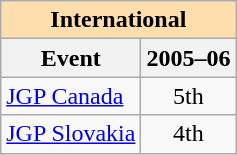<table class="wikitable" style="text-align:center">
<tr>
<th colspan="2" style="background-color: #ffdead; " align="center"><strong>International</strong></th>
</tr>
<tr>
<th>Event</th>
<th>2005–06</th>
</tr>
<tr>
<td align=left><a href='#'>JGP Canada</a></td>
<td>5th</td>
</tr>
<tr>
<td align=left><a href='#'>JGP Slovakia</a></td>
<td>4th</td>
</tr>
</table>
